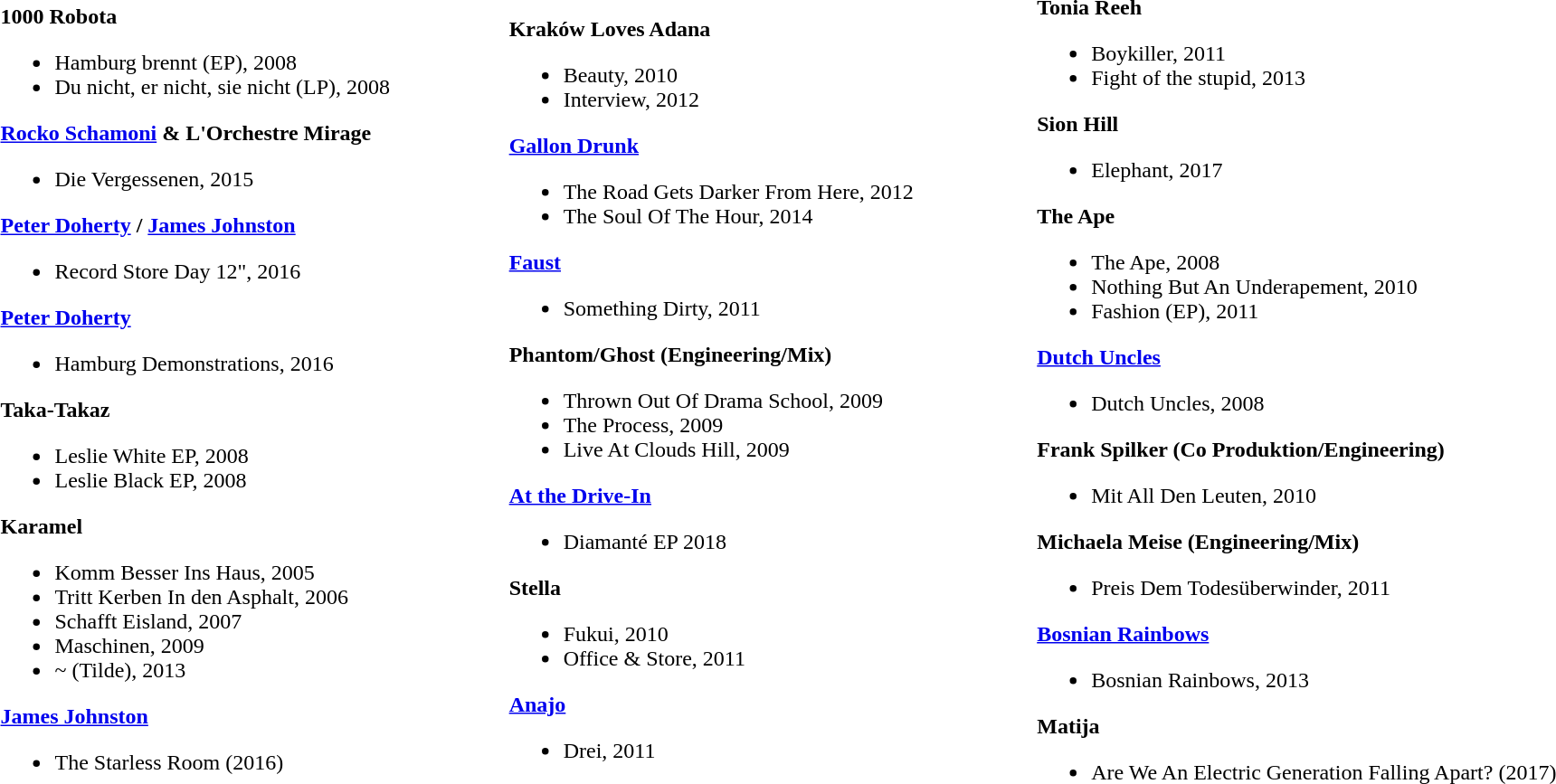<table class="toptextcells" width="100%">
<tr>
<td><br><strong>1000 Robota</strong><ul><li>Hamburg brennt (EP), 2008</li><li>Du nicht, er nicht, sie nicht (LP), 2008</li></ul><strong><a href='#'>Rocko Schamoni</a> & L'Orchestre Mirage</strong><ul><li>Die Vergessenen, 2015</li></ul><strong><a href='#'>Peter Doherty</a> / <a href='#'>James Johnston</a></strong><ul><li>Record Store Day 12", 2016</li></ul><strong><a href='#'>Peter Doherty</a></strong><ul><li>Hamburg Demonstrations, 2016</li></ul><strong>Taka-Takaz</strong><ul><li>Leslie White EP, 2008</li><li>Leslie Black  EP, 2008</li></ul><strong>Karamel</strong><ul><li>Komm Besser Ins Haus, 2005</li><li>Tritt Kerben In den Asphalt, 2006</li><li>Schafft Eisland, 2007</li><li>Maschinen, 2009</li><li>~ (Tilde), 2013</li></ul><strong><a href='#'>James Johnston</a></strong><ul><li>The Starless Room (2016)</li></ul></td>
<td><br><strong>Kraków Loves Adana</strong><ul><li>Beauty, 2010</li><li>Interview, 2012</li></ul><strong><a href='#'>Gallon Drunk</a></strong><ul><li>The Road Gets Darker From Here, 2012</li><li>The Soul Of The Hour, 2014</li></ul><strong><a href='#'>Faust</a></strong><ul><li>Something Dirty, 2011</li></ul><strong>Phantom/Ghost (Engineering/Mix)</strong><ul><li>Thrown Out Of Drama School, 2009</li><li>The Process, 2009</li><li>Live At Clouds Hill, 2009</li></ul><strong><a href='#'>At the Drive-In</a></strong><ul><li>Diamanté EP 2018</li></ul><strong>Stella</strong><ul><li>Fukui, 2010</li><li>Office & Store, 2011</li></ul><strong><a href='#'>Anajo</a></strong><ul><li>Drei, 2011</li></ul></td>
<td><br><strong>Tonia Reeh</strong><ul><li>Boykiller, 2011</li><li>Fight of the stupid, 2013</li></ul><strong>Sion Hill</strong><ul><li>Elephant, 2017</li></ul><strong>The Ape</strong><ul><li>The Ape, 2008</li><li>Nothing But An Underapement, 2010</li><li>Fashion (EP), 2011</li></ul><strong><a href='#'>Dutch Uncles</a></strong><ul><li>Dutch Uncles, 2008</li></ul><strong>Frank Spilker (Co Produktion/Engineering)</strong><ul><li>Mit All Den Leuten, 2010</li></ul><strong>Michaela Meise (Engineering/Mix)</strong><ul><li>Preis Dem Todesüberwinder, 2011</li></ul><strong><a href='#'>Bosnian Rainbows</a></strong><ul><li>Bosnian Rainbows, 2013</li></ul><strong>Matija</strong><ul><li>Are We An Electric Generation Falling Apart? (2017)</li></ul></td>
</tr>
</table>
